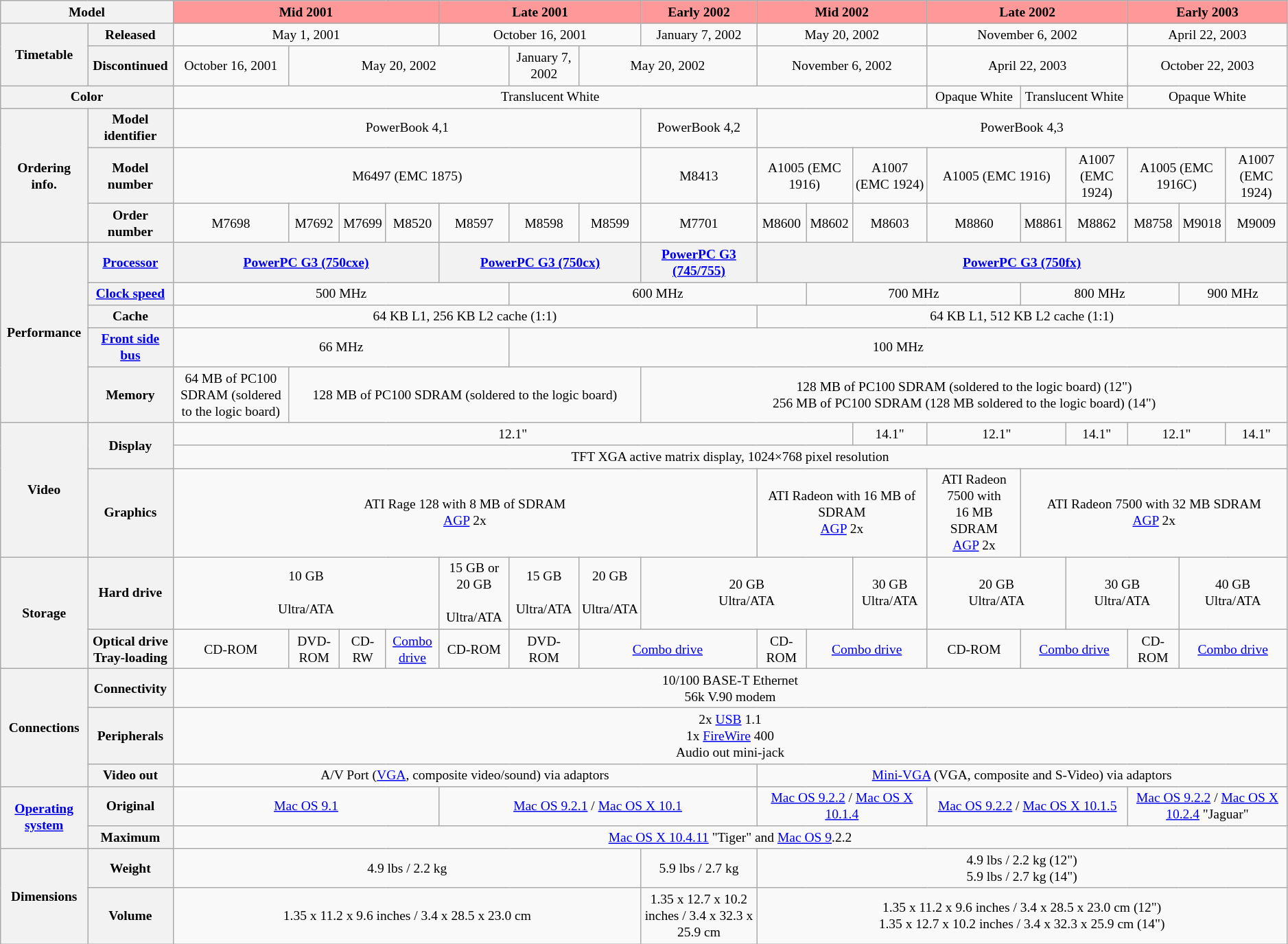<table class="wikitable mw-collapsible" style="font-size:small; text-align:center">
<tr>
<th colspan=2>Model</th>
<th colspan=4 style="background:#FF9999">Mid 2001</th>
<th colspan=3 style="background:#FF9999">Late 2001</th>
<th style="background:#FF9999">Early 2002</th>
<th colspan=3 style="background:#FF9999">Mid 2002</th>
<th colspan=3 style="background:#FF9999">Late 2002</th>
<th colspan=3 style="background:#FF9999">Early 2003</th>
</tr>
<tr>
<th rowspan=2>Timetable</th>
<th>Released</th>
<td colspan=4>May 1, 2001</td>
<td colspan=3>October 16, 2001</td>
<td>January 7, 2002</td>
<td colspan=3>May 20, 2002</td>
<td colspan=3>November 6, 2002</td>
<td colspan=3>April 22, 2003</td>
</tr>
<tr>
<th>Discontinued</th>
<td>October 16, 2001</td>
<td colspan=4>May 20, 2002</td>
<td>January 7, 2002</td>
<td colspan=2>May 20, 2002</td>
<td colspan=3>November 6, 2002</td>
<td colspan=3>April 22, 2003</td>
<td colspan=3>October 22, 2003</td>
</tr>
<tr>
<th colspan=2>Color</th>
<td colspan=11>Translucent White</td>
<td>Opaque White</td>
<td colspan=2>Translucent White</td>
<td colspan=3>Opaque White</td>
</tr>
<tr>
<th rowspan=3>Ordering info.</th>
<th>Model identifier</th>
<td colspan=7>PowerBook 4,1</td>
<td>PowerBook 4,2</td>
<td colspan=9>PowerBook 4,3</td>
</tr>
<tr>
<th>Model number</th>
<td colspan=7>M6497 (EMC 1875)</td>
<td>M8413</td>
<td colspan=2>A1005 (EMC 1916)</td>
<td>A1007 (EMC 1924)</td>
<td colspan=2>A1005 (EMC 1916)</td>
<td>A1007 (EMC 1924)</td>
<td colspan=2>A1005 (EMC 1916C)</td>
<td>A1007 (EMC 1924)</td>
</tr>
<tr>
<th>Order number</th>
<td>M7698</td>
<td>M7692</td>
<td>M7699</td>
<td>M8520</td>
<td>M8597</td>
<td>M8598</td>
<td>M8599</td>
<td>M7701</td>
<td>M8600</td>
<td>M8602</td>
<td>M8603</td>
<td>M8860</td>
<td>M8861</td>
<td>M8862</td>
<td>M8758</td>
<td>M9018</td>
<td>M9009</td>
</tr>
<tr>
<th rowspan=5>Performance</th>
<th><a href='#'>Processor</a></th>
<th colspan=4><a href='#'>PowerPC G3 (750cxe)</a></th>
<th colspan=3><a href='#'>PowerPC G3 (750cx)</a></th>
<th><a href='#'>PowerPC G3 (745/755)</a></th>
<th colspan=9><a href='#'>PowerPC G3 (750fx)</a></th>
</tr>
<tr>
<th><a href='#'>Clock speed</a></th>
<td colspan=5>500 MHz</td>
<td colspan=4>600 MHz</td>
<td colspan=3>700 MHz</td>
<td colspan=3>800 MHz</td>
<td colspan=2>900 MHz</td>
</tr>
<tr>
<th>Cache</th>
<td colspan=8>64 KB L1, 256 KB L2 cache (1:1)</td>
<td colspan=9>64 KB L1, 512 KB L2 cache (1:1)</td>
</tr>
<tr>
<th><a href='#'>Front side bus</a></th>
<td colspan=5>66 MHz</td>
<td colspan=12>100 MHz</td>
</tr>
<tr>
<th>Memory</th>
<td>64 MB of PC100 SDRAM (soldered to the logic board)<br><em></em></td>
<td colspan=6>128 MB of PC100 SDRAM (soldered to the logic board)<br><em></em></td>
<td colspan=10>128 MB of PC100 SDRAM (soldered to the logic board) (12")<br>256 MB of PC100 SDRAM (128 MB soldered to the logic board) (14")<br><em></em></td>
</tr>
<tr>
<th rowspan=3>Video</th>
<th rowspan=2>Display</th>
<td colspan=10>12.1"</td>
<td>14.1"</td>
<td colspan=2>12.1"</td>
<td>14.1"</td>
<td colspan=2>12.1"</td>
<td>14.1"</td>
</tr>
<tr>
<td colspan=17>TFT XGA active matrix display, 1024×768 pixel resolution</td>
</tr>
<tr>
<th>Graphics</th>
<td colspan=8>ATI Rage 128 with 8 MB of SDRAM<br><a href='#'>AGP</a> 2x</td>
<td colspan=3>ATI Radeon with 16 MB of SDRAM<br><a href='#'>AGP</a> 2x</td>
<td>ATI Radeon 7500 with 16 MB SDRAM<br><a href='#'>AGP</a> 2x</td>
<td colspan=5>ATI Radeon 7500 with 32 MB SDRAM<br><a href='#'>AGP</a> 2x</td>
</tr>
<tr>
<th rowspan=2>Storage</th>
<th>Hard drive</th>
<td colspan=4>10 GB<br><br>Ultra/ATA</td>
<td>15 GB or 20 GB<br><br>Ultra/ATA</td>
<td>15 GB<br><br>Ultra/ATA</td>
<td>20 GB<br><br>Ultra/ATA</td>
<td colspan=3>20 GB<br>Ultra/ATA</td>
<td>30 GB<br>Ultra/ATA</td>
<td colspan=2>20 GB<br>Ultra/ATA</td>
<td colspan=2>30 GB<br>Ultra/ATA</td>
<td colspan=2>40 GB<br>Ultra/ATA</td>
</tr>
<tr>
<th>Optical drive<br>Tray-loading</th>
<td>CD-ROM</td>
<td>DVD-ROM</td>
<td>CD-RW</td>
<td><a href='#'>Combo drive</a></td>
<td>CD-ROM</td>
<td>DVD-ROM</td>
<td colspan=2><a href='#'>Combo drive</a></td>
<td>CD-ROM</td>
<td colspan=2><a href='#'>Combo drive</a></td>
<td>CD-ROM</td>
<td colspan=2><a href='#'>Combo drive</a></td>
<td>CD-ROM</td>
<td colspan=2><a href='#'>Combo drive</a></td>
</tr>
<tr>
<th rowspan=3>Connections</th>
<th>Connectivity</th>
<td colspan=17>10/100 BASE-T Ethernet<br>56k V.90 modem<br></td>
</tr>
<tr>
<th>Peripherals</th>
<td colspan=17>2x <a href='#'>USB</a> 1.1<br>1x <a href='#'>FireWire</a> 400<br>Audio out mini-jack</td>
</tr>
<tr>
<th>Video out</th>
<td colspan=8>A/V Port (<a href='#'>VGA</a>, composite video/sound) via adaptors</td>
<td colspan=9><a href='#'>Mini-VGA</a> (VGA, composite and S-Video) via adaptors</td>
</tr>
<tr>
<th rowspan=2><a href='#'>Operating system</a></th>
<th>Original</th>
<td colspan=4><a href='#'>Mac OS 9.1</a></td>
<td colspan=4><a href='#'>Mac OS 9.2.1</a> / <a href='#'>Mac OS X 10.1</a></td>
<td colspan=3><a href='#'>Mac OS 9.2.2</a> / <a href='#'>Mac OS X 10.1.4</a></td>
<td colspan=3><a href='#'>Mac OS 9.2.2</a> / <a href='#'>Mac OS X 10.1.5</a></td>
<td colspan=3><a href='#'>Mac OS 9.2.2</a> / <a href='#'>Mac OS X 10.2.4</a> "Jaguar"</td>
</tr>
<tr>
<th>Maximum</th>
<td colspan=17><a href='#'>Mac OS X 10.4.11</a> "Tiger" and <a href='#'>Mac OS 9</a>.2.2</td>
</tr>
<tr>
<th rowspan=2>Dimensions</th>
<th>Weight</th>
<td colspan=7>4.9 lbs / 2.2 kg</td>
<td>5.9 lbs / 2.7 kg</td>
<td colspan=9>4.9 lbs / 2.2 kg (12")<br>5.9 lbs / 2.7 kg (14")</td>
</tr>
<tr>
<th>Volume</th>
<td colspan=7>1.35 x 11.2 x 9.6 inches / 3.4 x 28.5 x 23.0 cm</td>
<td>1.35 x 12.7 x 10.2 inches / 3.4 x 32.3 x 25.9 cm</td>
<td colspan=9>1.35 x 11.2 x 9.6 inches / 3.4 x 28.5 x 23.0 cm (12")<br>1.35 x 12.7 x 10.2 inches / 3.4 x 32.3 x 25.9 cm (14")</td>
</tr>
</table>
